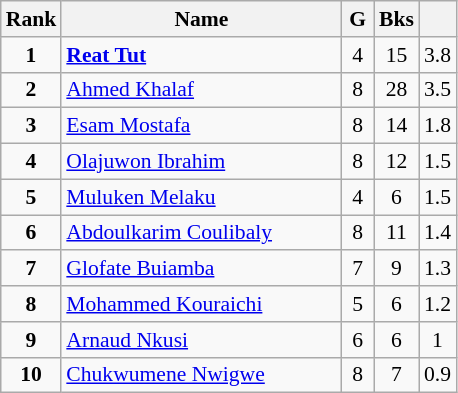<table class="wikitable" style="text-align:center; font-size:90%;">
<tr>
<th width=10px>Rank</th>
<th width=180px>Name</th>
<th width=15px>G</th>
<th width=10px>Bks</th>
<th width=10px></th>
</tr>
<tr>
<td><strong>1</strong></td>
<td align=left> <strong><a href='#'>Reat Tut</a></strong></td>
<td>4</td>
<td>15</td>
<td>3.8</td>
</tr>
<tr>
<td><strong>2</strong></td>
<td align=left> <a href='#'>Ahmed Khalaf</a></td>
<td>8</td>
<td>28</td>
<td>3.5</td>
</tr>
<tr>
<td><strong>3</strong></td>
<td align=left> <a href='#'>Esam Mostafa</a></td>
<td>8</td>
<td>14</td>
<td>1.8</td>
</tr>
<tr>
<td><strong>4</strong></td>
<td align=left> <a href='#'>Olajuwon Ibrahim</a></td>
<td>8</td>
<td>12</td>
<td>1.5</td>
</tr>
<tr>
<td><strong>5</strong></td>
<td align=left> <a href='#'>Muluken Melaku</a></td>
<td>4</td>
<td>6</td>
<td>1.5</td>
</tr>
<tr>
<td><strong>6</strong></td>
<td align=left> <a href='#'>Abdoulkarim Coulibaly</a></td>
<td>8</td>
<td>11</td>
<td>1.4</td>
</tr>
<tr>
<td><strong>7</strong></td>
<td align=left> <a href='#'>Glofate Buiamba</a></td>
<td>7</td>
<td>9</td>
<td>1.3</td>
</tr>
<tr>
<td><strong>8</strong></td>
<td align=left> <a href='#'>Mohammed Kouraichi</a></td>
<td>5</td>
<td>6</td>
<td>1.2</td>
</tr>
<tr>
<td><strong>9</strong></td>
<td align=left> <a href='#'>Arnaud Nkusi</a></td>
<td>6</td>
<td>6</td>
<td>1</td>
</tr>
<tr>
<td><strong>10</strong></td>
<td align=left> <a href='#'>Chukwumene Nwigwe</a></td>
<td>8</td>
<td>7</td>
<td>0.9</td>
</tr>
</table>
